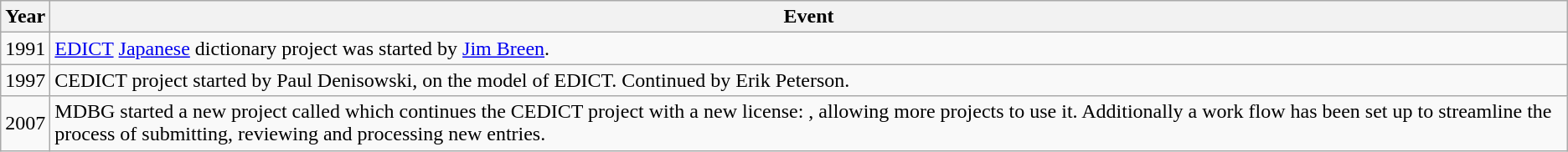<table class="wikitable">
<tr>
<th>Year</th>
<th>Event</th>
</tr>
<tr>
<td>1991</td>
<td><a href='#'>EDICT</a> <a href='#'>Japanese</a> dictionary project was started by <a href='#'>Jim Breen</a>.</td>
</tr>
<tr>
<td>1997</td>
<td>CEDICT project started by Paul Denisowski, on the model of EDICT. Continued by Erik Peterson.</td>
</tr>
<tr>
<td>2007</td>
<td>MDBG started a new project called  which continues the CEDICT project with a new license: , allowing more projects to use it. Additionally a work flow  has been set up to streamline the process of submitting, reviewing and processing new entries.</td>
</tr>
</table>
